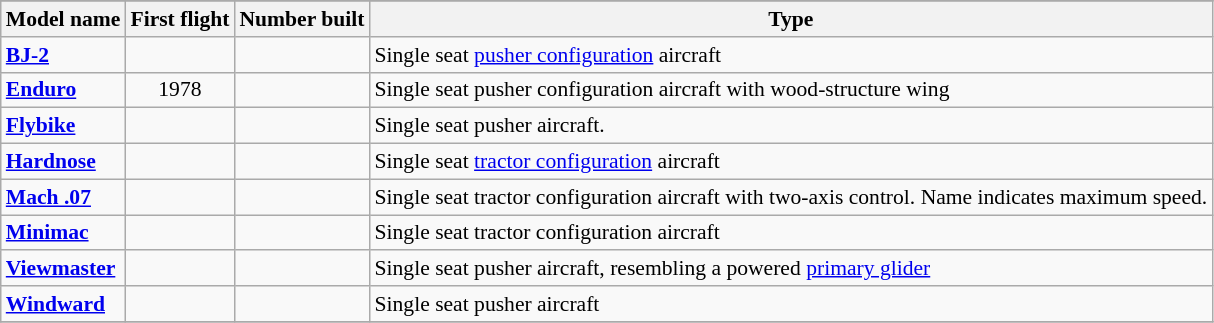<table class="wikitable" align=center style="font-size:90%;">
<tr>
</tr>
<tr style="background:#efefef;">
<th>Model name</th>
<th>First flight</th>
<th>Number built</th>
<th>Type</th>
</tr>
<tr>
<td align=left><strong><a href='#'>BJ-2</a></strong></td>
<td align=center></td>
<td align=center></td>
<td align=left>Single seat <a href='#'>pusher configuration</a> aircraft</td>
</tr>
<tr>
<td align=left><strong><a href='#'>Enduro</a></strong></td>
<td align=center>1978</td>
<td align=center></td>
<td align=left>Single seat pusher configuration aircraft with wood-structure wing</td>
</tr>
<tr>
<td align=left><strong><a href='#'>Flybike</a></strong></td>
<td align=center></td>
<td align=center></td>
<td align=left>Single seat pusher aircraft.</td>
</tr>
<tr>
<td align=left><strong><a href='#'>Hardnose</a></strong></td>
<td align=center></td>
<td align=center></td>
<td align=left>Single seat <a href='#'>tractor configuration</a> aircraft</td>
</tr>
<tr>
<td align=left><strong><a href='#'>Mach .07</a></strong></td>
<td align=center></td>
<td align=center></td>
<td align=left>Single seat tractor configuration aircraft with two-axis control. Name indicates maximum speed.</td>
</tr>
<tr>
<td align=left><strong><a href='#'>Minimac</a></strong></td>
<td align=center></td>
<td align=center></td>
<td align=left>Single seat tractor configuration aircraft</td>
</tr>
<tr>
<td align=left><strong><a href='#'>Viewmaster</a></strong></td>
<td align=center></td>
<td align=center></td>
<td align=left>Single seat pusher aircraft, resembling a powered <a href='#'>primary glider</a></td>
</tr>
<tr>
<td align=left><strong><a href='#'>Windward</a></strong></td>
<td align=center></td>
<td align=center></td>
<td align=left>Single seat pusher aircraft</td>
</tr>
<tr>
</tr>
</table>
